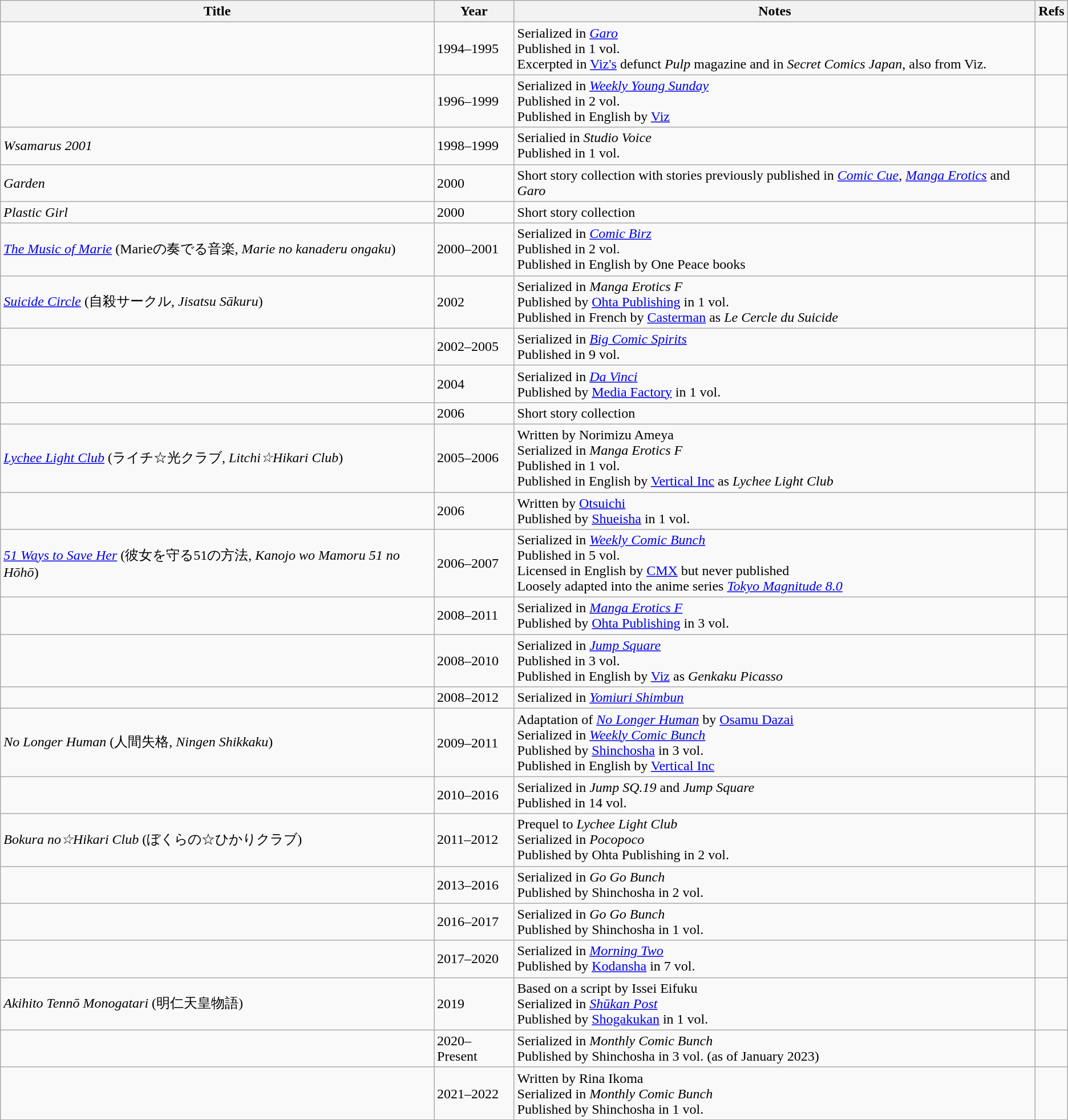<table class="wikitable sortable">
<tr>
<th>Title</th>
<th>Year</th>
<th>Notes</th>
<th>Refs</th>
</tr>
<tr>
<td></td>
<td>1994–1995</td>
<td>Serialized in <a href='#'><em>Garo</em></a><br>Published in 1 vol.<br>Excerpted in <a href='#'>Viz's</a> defunct <em>Pulp</em> magazine and in <em>Secret Comics Japan</em>, also from Viz.</td>
<td></td>
</tr>
<tr>
<td></td>
<td>1996–1999</td>
<td>Serialized in <em><a href='#'>Weekly Young Sunday</a></em><br>Published in 2 vol.<br>Published in English by <a href='#'>Viz</a></td>
<td></td>
</tr>
<tr>
<td><em>Wsamarus 2001</em></td>
<td>1998–1999</td>
<td>Serialied in <em>Studio Voice</em><br>Published in 1 vol.</td>
<td></td>
</tr>
<tr>
<td><em>Garden</em></td>
<td>2000</td>
<td>Short story collection with stories previously published in <em><a href='#'>Comic Cue</a></em>, <a href='#'><em>Manga Erotics</em></a> and <em>Garo</em></td>
<td></td>
</tr>
<tr>
<td><em>Plastic Girl</em></td>
<td>2000</td>
<td>Short story collection</td>
<td></td>
</tr>
<tr>
<td><em><a href='#'>The Music of Marie</a></em> (Marieの奏でる音楽, <em>Marie no kanaderu ongaku</em>)</td>
<td>2000–2001</td>
<td>Serialized in <em><a href='#'>Comic Birz</a></em><br>Published in 2 vol.<br>Published in English by One Peace books</td>
<td></td>
</tr>
<tr>
<td><em><a href='#'>Suicide Circle</a></em> (自殺サークル, <em>Jisatsu Sākuru</em>)</td>
<td>2002</td>
<td>Serialized in <em>Manga Erotics F</em><br>Published by <a href='#'>Ohta Publishing</a> in 1 vol.<br>Published in French by <a href='#'>Casterman</a> as <em>Le Cercle du Suicide</em></td>
<td></td>
</tr>
<tr>
<td></td>
<td>2002–2005</td>
<td>Serialized in <em><a href='#'>Big Comic Spirits</a></em><br>Published in 9 vol.</td>
<td></td>
</tr>
<tr>
<td></td>
<td>2004</td>
<td>Serialized in <em><a href='#'>Da Vinci</a></em><br>Published by <a href='#'>Media Factory</a> in 1 vol.</td>
<td></td>
</tr>
<tr>
<td></td>
<td>2006</td>
<td>Short story collection</td>
<td></td>
</tr>
<tr>
<td><em><a href='#'>Lychee Light Club</a></em> (ライチ☆光クラブ, <em>Litchi☆Hikari Club</em>)</td>
<td>2005–2006</td>
<td>Written by Norimizu Ameya<br>Serialized in <em>Manga Erotics F</em><br>Published in 1 vol.<br>Published in English by <a href='#'>Vertical Inc</a> as <em>Lychee Light Club</em></td>
<td></td>
</tr>
<tr>
<td></td>
<td>2006</td>
<td>Written by <a href='#'>Otsuichi</a><br>Published by <a href='#'>Shueisha</a> in 1 vol.</td>
<td></td>
</tr>
<tr>
<td><em><a href='#'>51 Ways to Save Her</a></em> (彼女を守る51の方法, <em>Kanojo wo Mamoru 51 no Hōhō</em>)</td>
<td>2006–2007</td>
<td>Serialized in <em><a href='#'>Weekly Comic Bunch</a></em><br>Published in 5 vol.<br>Licensed in English by <a href='#'>CMX</a> but never published<br>Loosely adapted into the anime series <em><a href='#'>Tokyo Magnitude 8.0</a></em></td>
<td></td>
</tr>
<tr>
<td></td>
<td>2008–2011</td>
<td>Serialized in <em><a href='#'>Manga Erotics F</a></em><br>Published by <a href='#'>Ohta Publishing</a> in 3 vol.</td>
<td></td>
</tr>
<tr>
<td></td>
<td>2008–2010</td>
<td>Serialized in <em><a href='#'>Jump Square</a></em><br>Published in 3 vol.<br>Published in English by <a href='#'>Viz</a> as <em>Genkaku Picasso</em></td>
<td></td>
</tr>
<tr>
<td></td>
<td>2008–2012</td>
<td>Serialized in <em><a href='#'>Yomiuri Shimbun</a></em></td>
<td></td>
</tr>
<tr>
<td><em>No Longer Human</em> (人間失格, <em>Ningen Shikkaku</em>)</td>
<td>2009–2011</td>
<td>Adaptation of <em><a href='#'>No Longer Human</a></em> by <a href='#'>Osamu Dazai</a><br>Serialized in <em><a href='#'>Weekly Comic Bunch</a></em><br>Published by <a href='#'>Shinchosha</a> in 3 vol.<br>Published in English by <a href='#'>Vertical Inc</a></td>
<td></td>
</tr>
<tr>
<td></td>
<td>2010–2016</td>
<td>Serialized in <em>Jump SQ.19</em> and <em>Jump Square</em><br>Published in 14 vol.</td>
<td></td>
</tr>
<tr>
<td><em>Bokura no☆Hikari Club</em> (ぼくらの☆ひかりクラブ)</td>
<td>2011–2012</td>
<td>Prequel to <em>Lychee Light Club</em><br>Serialized in <em>Pocopoco</em><br>Published by Ohta Publishing in 2 vol.</td>
<td></td>
</tr>
<tr>
<td></td>
<td>2013–2016</td>
<td>Serialized in <em>Go Go Bunch</em><br>Published by Shinchosha in 2 vol.</td>
<td></td>
</tr>
<tr>
<td></td>
<td>2016–2017</td>
<td>Serialized in <em>Go Go Bunch</em><br>Published by Shinchosha in 1 vol.</td>
<td></td>
</tr>
<tr>
<td></td>
<td>2017–2020</td>
<td>Serialized in <em><a href='#'>Morning Two</a></em><br>Published by <a href='#'>Kodansha</a> in 7 vol.</td>
<td></td>
</tr>
<tr>
<td><em>Akihito Tennō Monogatari</em> (明仁天皇物語)</td>
<td>2019</td>
<td>Based on a script by Issei Eifuku<br>Serialized in <em><a href='#'>Shūkan Post</a></em><br>Published by <a href='#'>Shogakukan</a> in 1 vol.</td>
<td></td>
</tr>
<tr>
<td></td>
<td>2020–Present</td>
<td>Serialized in <em>Monthly Comic Bunch</em><br>Published by Shinchosha in 3 vol. (as of January 2023)</td>
<td></td>
</tr>
<tr>
<td></td>
<td>2021–2022</td>
<td>Written by Rina Ikoma<br>Serialized in <em>Monthly Comic Bunch</em><br>Published by Shinchosha in 1 vol.</td>
<td></td>
</tr>
</table>
